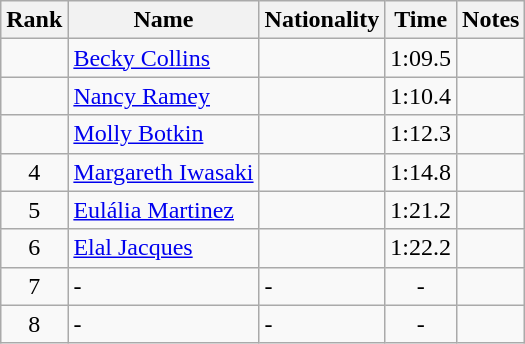<table class="wikitable sortable" style="text-align:center">
<tr>
<th>Rank</th>
<th>Name</th>
<th>Nationality</th>
<th>Time</th>
<th>Notes</th>
</tr>
<tr>
<td></td>
<td align=left><a href='#'>Becky Collins</a></td>
<td align=left></td>
<td>1:09.5</td>
<td></td>
</tr>
<tr>
<td></td>
<td align=left><a href='#'>Nancy Ramey</a></td>
<td align=left></td>
<td>1:10.4</td>
<td></td>
</tr>
<tr>
<td></td>
<td align=left><a href='#'>Molly Botkin</a></td>
<td align=left></td>
<td>1:12.3</td>
<td></td>
</tr>
<tr>
<td>4</td>
<td align=left><a href='#'>Margareth Iwasaki</a></td>
<td align=left></td>
<td>1:14.8</td>
<td></td>
</tr>
<tr>
<td>5</td>
<td align=left><a href='#'>Eulália Martinez</a></td>
<td align=left></td>
<td>1:21.2</td>
<td></td>
</tr>
<tr>
<td>6</td>
<td align=left><a href='#'>Elal Jacques</a></td>
<td align=left></td>
<td>1:22.2</td>
<td></td>
</tr>
<tr>
<td>7</td>
<td align=left>-</td>
<td align=left>-</td>
<td>-</td>
<td></td>
</tr>
<tr>
<td>8</td>
<td align=left>-</td>
<td align=left>-</td>
<td>-</td>
<td></td>
</tr>
</table>
